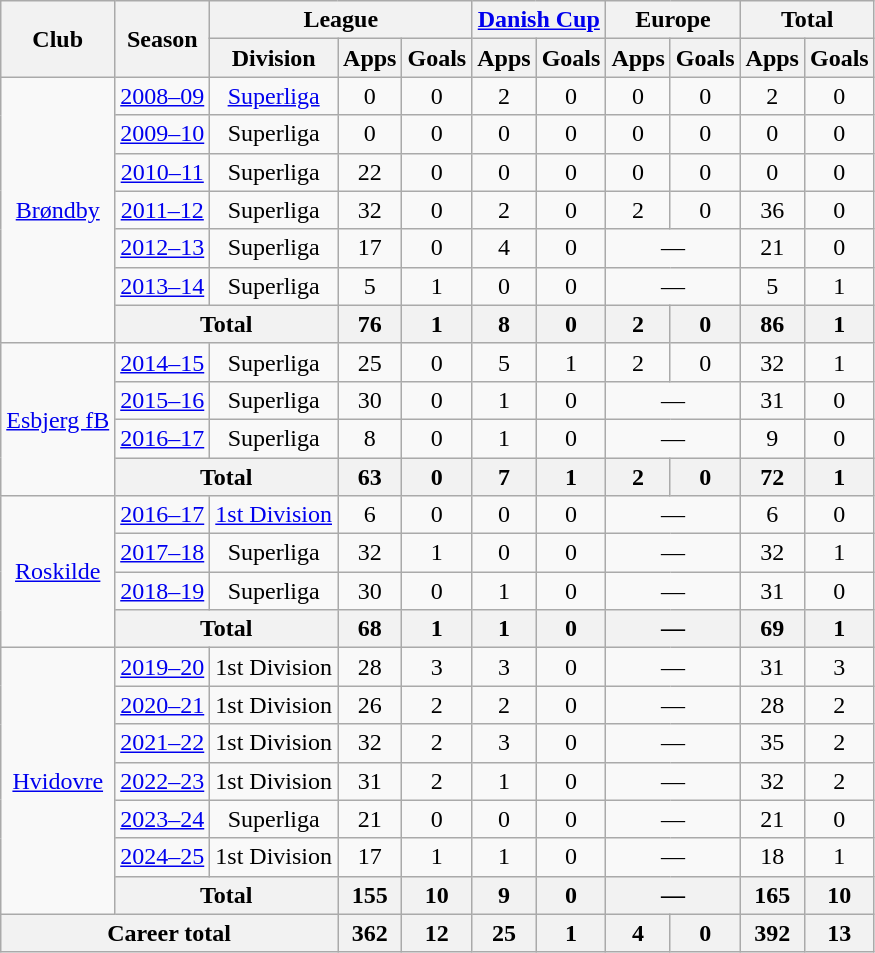<table class="wikitable" style="text-align:center">
<tr>
<th rowspan="2">Club</th>
<th rowspan="2">Season</th>
<th colspan="3">League</th>
<th colspan="2"><a href='#'>Danish Cup</a></th>
<th colspan="2">Europe</th>
<th colspan="2">Total</th>
</tr>
<tr>
<th>Division</th>
<th>Apps</th>
<th>Goals</th>
<th>Apps</th>
<th>Goals</th>
<th>Apps</th>
<th>Goals</th>
<th>Apps</th>
<th>Goals</th>
</tr>
<tr>
<td rowspan="7"><a href='#'>Brøndby</a></td>
<td><a href='#'>2008–09</a></td>
<td><a href='#'>Superliga</a></td>
<td>0</td>
<td>0</td>
<td>2</td>
<td>0</td>
<td>0</td>
<td>0</td>
<td>2</td>
<td>0</td>
</tr>
<tr>
<td><a href='#'>2009–10</a></td>
<td>Superliga</td>
<td>0</td>
<td>0</td>
<td>0</td>
<td>0</td>
<td>0</td>
<td>0</td>
<td>0</td>
<td>0</td>
</tr>
<tr>
<td><a href='#'>2010–11</a></td>
<td>Superliga</td>
<td>22</td>
<td>0</td>
<td>0</td>
<td>0</td>
<td>0</td>
<td>0</td>
<td>0</td>
<td>0</td>
</tr>
<tr>
<td><a href='#'>2011–12</a></td>
<td>Superliga</td>
<td>32</td>
<td>0</td>
<td>2</td>
<td>0</td>
<td>2</td>
<td>0</td>
<td>36</td>
<td>0</td>
</tr>
<tr>
<td><a href='#'>2012–13</a></td>
<td>Superliga</td>
<td>17</td>
<td>0</td>
<td>4</td>
<td>0</td>
<td colspan="2">—</td>
<td>21</td>
<td>0</td>
</tr>
<tr>
<td><a href='#'>2013–14</a></td>
<td>Superliga</td>
<td>5</td>
<td>1</td>
<td>0</td>
<td>0</td>
<td colspan="2">—</td>
<td>5</td>
<td>1</td>
</tr>
<tr>
<th colspan="2">Total</th>
<th>76</th>
<th>1</th>
<th>8</th>
<th>0</th>
<th>2</th>
<th>0</th>
<th>86</th>
<th>1</th>
</tr>
<tr>
<td rowspan="4"><a href='#'>Esbjerg fB</a></td>
<td><a href='#'>2014–15</a></td>
<td>Superliga</td>
<td>25</td>
<td>0</td>
<td>5</td>
<td>1</td>
<td>2</td>
<td>0</td>
<td>32</td>
<td>1</td>
</tr>
<tr>
<td><a href='#'>2015–16</a></td>
<td>Superliga</td>
<td>30</td>
<td>0</td>
<td>1</td>
<td>0</td>
<td colspan="2">—</td>
<td>31</td>
<td>0</td>
</tr>
<tr>
<td><a href='#'>2016–17</a></td>
<td>Superliga</td>
<td>8</td>
<td>0</td>
<td>1</td>
<td>0</td>
<td colspan="2">—</td>
<td>9</td>
<td>0</td>
</tr>
<tr>
<th colspan="2">Total</th>
<th>63</th>
<th>0</th>
<th>7</th>
<th>1</th>
<th>2</th>
<th>0</th>
<th>72</th>
<th>1</th>
</tr>
<tr>
<td rowspan="4"><a href='#'>Roskilde</a></td>
<td><a href='#'>2016–17</a></td>
<td><a href='#'>1st Division</a></td>
<td>6</td>
<td>0</td>
<td>0</td>
<td>0</td>
<td colspan="2">—</td>
<td>6</td>
<td>0</td>
</tr>
<tr>
<td><a href='#'>2017–18</a></td>
<td>Superliga</td>
<td>32</td>
<td>1</td>
<td>0</td>
<td>0</td>
<td colspan="2">—</td>
<td>32</td>
<td>1</td>
</tr>
<tr>
<td><a href='#'>2018–19</a></td>
<td>Superliga</td>
<td>30</td>
<td>0</td>
<td>1</td>
<td>0</td>
<td colspan="2">—</td>
<td>31</td>
<td>0</td>
</tr>
<tr>
<th colspan="2">Total</th>
<th>68</th>
<th>1</th>
<th>1</th>
<th>0</th>
<th colspan="2">—</th>
<th>69</th>
<th>1</th>
</tr>
<tr>
<td rowspan="7"><a href='#'>Hvidovre</a></td>
<td><a href='#'>2019–20</a></td>
<td>1st Division</td>
<td>28</td>
<td>3</td>
<td>3</td>
<td>0</td>
<td colspan="2">—</td>
<td>31</td>
<td>3</td>
</tr>
<tr>
<td><a href='#'>2020–21</a></td>
<td>1st Division</td>
<td>26</td>
<td>2</td>
<td>2</td>
<td>0</td>
<td colspan="2">—</td>
<td>28</td>
<td>2</td>
</tr>
<tr>
<td><a href='#'>2021–22</a></td>
<td>1st Division</td>
<td>32</td>
<td>2</td>
<td>3</td>
<td>0</td>
<td colspan="2">—</td>
<td>35</td>
<td>2</td>
</tr>
<tr>
<td><a href='#'>2022–23</a></td>
<td>1st Division</td>
<td>31</td>
<td>2</td>
<td>1</td>
<td>0</td>
<td colspan="2">—</td>
<td>32</td>
<td>2</td>
</tr>
<tr>
<td><a href='#'>2023–24</a></td>
<td>Superliga</td>
<td>21</td>
<td>0</td>
<td>0</td>
<td>0</td>
<td colspan="2">—</td>
<td>21</td>
<td>0</td>
</tr>
<tr>
<td><a href='#'>2024–25</a></td>
<td>1st Division</td>
<td>17</td>
<td>1</td>
<td>1</td>
<td>0</td>
<td colspan="2">—</td>
<td>18</td>
<td>1</td>
</tr>
<tr>
<th colspan="2">Total</th>
<th>155</th>
<th>10</th>
<th>9</th>
<th>0</th>
<th colspan="2">—</th>
<th>165</th>
<th>10</th>
</tr>
<tr>
<th colspan="3">Career total</th>
<th>362</th>
<th>12</th>
<th>25</th>
<th>1</th>
<th>4</th>
<th>0</th>
<th>392</th>
<th>13</th>
</tr>
</table>
